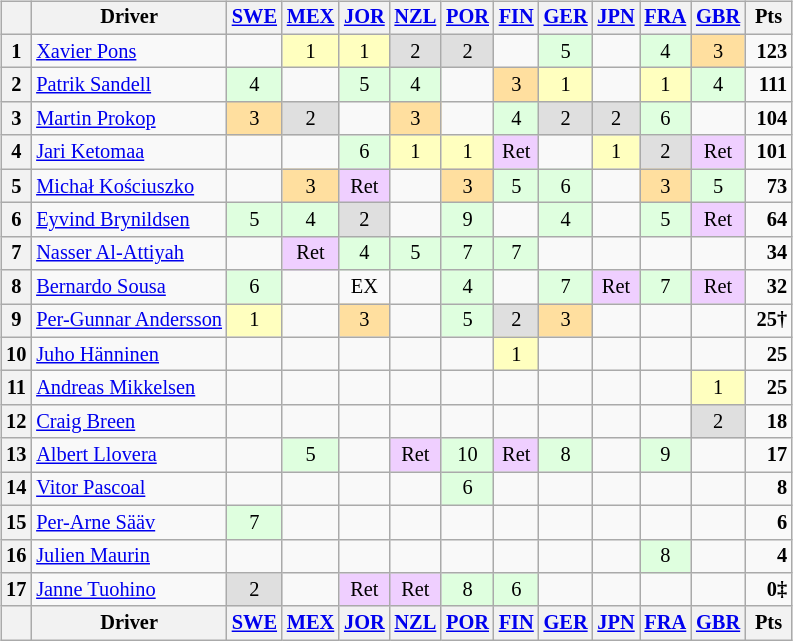<table>
<tr>
<td><br><table class="wikitable" style="font-size: 85%; text-align: center;">
<tr valign="top">
<th valign="middle"></th>
<th valign="middle">Driver</th>
<th><a href='#'>SWE</a><br></th>
<th><a href='#'>MEX</a><br></th>
<th><a href='#'>JOR</a><br></th>
<th><a href='#'>NZL</a><br></th>
<th><a href='#'>POR</a><br></th>
<th><a href='#'>FIN</a><br></th>
<th><a href='#'>GER</a><br></th>
<th><a href='#'>JPN</a><br></th>
<th><a href='#'>FRA</a><br></th>
<th><a href='#'>GBR</a><br></th>
<th valign="middle"> Pts </th>
</tr>
<tr>
<th>1</th>
<td align=left> <a href='#'>Xavier Pons</a></td>
<td></td>
<td style="background:#ffffbf;">1</td>
<td style="background:#ffffbf;">1</td>
<td style="background:#dfdfdf;">2</td>
<td style="background:#dfdfdf;">2</td>
<td></td>
<td style="background:#dfffdf;">5</td>
<td></td>
<td style="background:#dfffdf;">4</td>
<td style="background:#ffdf9f;">3</td>
<td align="right"><strong>123</strong></td>
</tr>
<tr>
<th>2</th>
<td align=left> <a href='#'>Patrik Sandell</a></td>
<td style="background:#dfffdf;">4</td>
<td></td>
<td style="background:#dfffdf;">5</td>
<td style="background:#dfffdf;">4</td>
<td></td>
<td style="background:#ffdf9f;">3</td>
<td style="background:#ffffbf;">1</td>
<td></td>
<td style="background:#ffffbf;">1</td>
<td style="background:#dfffdf;">4</td>
<td align="right"><strong>111</strong></td>
</tr>
<tr>
<th>3</th>
<td align=left> <a href='#'>Martin Prokop</a></td>
<td style="background:#ffdf9f;">3</td>
<td style="background:#dfdfdf;">2</td>
<td></td>
<td style="background:#ffdf9f;">3</td>
<td></td>
<td style="background:#dfffdf;">4</td>
<td style="background:#dfdfdf;">2</td>
<td style="background:#dfdfdf;">2</td>
<td style="background:#dfffdf;">6</td>
<td></td>
<td align="right"><strong>104</strong></td>
</tr>
<tr>
<th>4</th>
<td align=left> <a href='#'>Jari Ketomaa</a></td>
<td></td>
<td></td>
<td style="background:#dfffdf;">6</td>
<td style="background:#ffffbf;">1</td>
<td style="background:#ffffbf;">1</td>
<td style="background:#efcfff;">Ret</td>
<td></td>
<td style="background:#ffffbf;">1</td>
<td style="background:#dfdfdf;">2</td>
<td style="background:#efcfff;">Ret</td>
<td align="right"><strong>101</strong></td>
</tr>
<tr>
<th>5</th>
<td align=left> <a href='#'>Michał Kościuszko</a></td>
<td></td>
<td style="background:#ffdf9f;">3</td>
<td style="background:#efcfff;">Ret</td>
<td></td>
<td style="background:#ffdf9f;">3</td>
<td style="background:#dfffdf;">5</td>
<td style="background:#dfffdf;">6</td>
<td></td>
<td style="background:#ffdf9f;">3</td>
<td style="background:#dfffdf;">5</td>
<td align="right"><strong>73</strong></td>
</tr>
<tr>
<th>6</th>
<td align=left> <a href='#'>Eyvind Brynildsen</a></td>
<td style="background:#dfffdf;">5</td>
<td style="background:#dfffdf;">4</td>
<td style="background:#dfdfdf;">2</td>
<td></td>
<td style="background:#dfffdf;">9</td>
<td></td>
<td style="background:#dfffdf;">4</td>
<td></td>
<td style="background:#dfffdf;">5</td>
<td style="background:#efcfff;">Ret</td>
<td align="right"><strong>64</strong></td>
</tr>
<tr>
<th>7</th>
<td align=left> <a href='#'>Nasser Al-Attiyah</a></td>
<td></td>
<td style="background:#efcfff;">Ret</td>
<td style="background:#dfffdf;">4</td>
<td style="background:#dfffdf;">5</td>
<td style="background:#dfffdf;">7</td>
<td style="background:#dfffdf;">7</td>
<td></td>
<td></td>
<td></td>
<td></td>
<td align="right"><strong>34</strong></td>
</tr>
<tr>
<th>8</th>
<td align=left> <a href='#'>Bernardo Sousa</a></td>
<td style="background:#dfffdf;">6</td>
<td></td>
<td>EX</td>
<td></td>
<td style="background:#dfffdf;">4</td>
<td></td>
<td style="background:#dfffdf;">7</td>
<td style="background:#efcfff;">Ret</td>
<td style="background:#dfffdf;">7</td>
<td style="background:#efcfff;">Ret</td>
<td align="right"><strong>32</strong></td>
</tr>
<tr>
<th>9</th>
<td align=left> <a href='#'>Per-Gunnar Andersson</a></td>
<td style="background:#ffffbf;">1</td>
<td></td>
<td style="background:#ffdf9f;">3</td>
<td></td>
<td style="background:#dfffdf;">5</td>
<td style="background:#dfdfdf;">2</td>
<td style="background:#ffdf9f;">3</td>
<td></td>
<td></td>
<td></td>
<td align="right"><strong>25†</strong></td>
</tr>
<tr>
<th>10</th>
<td align=left> <a href='#'>Juho Hänninen</a></td>
<td></td>
<td></td>
<td></td>
<td></td>
<td></td>
<td style="background:#ffffbf;">1</td>
<td></td>
<td></td>
<td></td>
<td></td>
<td align="right"><strong>25</strong></td>
</tr>
<tr>
<th>11</th>
<td align=left> <a href='#'>Andreas Mikkelsen</a></td>
<td></td>
<td></td>
<td></td>
<td></td>
<td></td>
<td></td>
<td></td>
<td></td>
<td></td>
<td style="background:#ffffbf;">1</td>
<td align="right"><strong>25</strong></td>
</tr>
<tr>
<th>12</th>
<td align=left> <a href='#'>Craig Breen</a></td>
<td></td>
<td></td>
<td></td>
<td></td>
<td></td>
<td></td>
<td></td>
<td></td>
<td></td>
<td style="background:#dfdfdf;">2</td>
<td align="right"><strong>18</strong></td>
</tr>
<tr>
<th>13</th>
<td align=left> <a href='#'>Albert Llovera</a></td>
<td></td>
<td style="background:#dfffdf;">5</td>
<td></td>
<td style="background:#efcfff;">Ret</td>
<td style="background:#dfffdf;">10</td>
<td style="background:#efcfff;">Ret</td>
<td style="background:#dfffdf;">8</td>
<td></td>
<td style="background:#dfffdf;">9</td>
<td></td>
<td align="right"><strong>17</strong></td>
</tr>
<tr>
<th>14</th>
<td align=left> <a href='#'>Vitor Pascoal</a></td>
<td></td>
<td></td>
<td></td>
<td></td>
<td style="background:#dfffdf;">6</td>
<td></td>
<td></td>
<td></td>
<td></td>
<td></td>
<td align="right"><strong>8</strong></td>
</tr>
<tr>
<th>15</th>
<td align=left> <a href='#'>Per-Arne Sääv</a></td>
<td style="background:#dfffdf;">7</td>
<td></td>
<td></td>
<td></td>
<td></td>
<td></td>
<td></td>
<td></td>
<td></td>
<td></td>
<td align="right"><strong>6</strong></td>
</tr>
<tr>
<th>16</th>
<td align=left> <a href='#'>Julien Maurin</a></td>
<td></td>
<td></td>
<td></td>
<td></td>
<td></td>
<td></td>
<td></td>
<td></td>
<td style="background:#dfffdf;">8</td>
<td></td>
<td align="right"><strong>4</strong></td>
</tr>
<tr>
<th>17</th>
<td align=left> <a href='#'>Janne Tuohino</a></td>
<td style="background:#dfdfdf;">2</td>
<td></td>
<td style="background:#efcfff;">Ret</td>
<td style="background:#efcfff;">Ret</td>
<td style="background:#dfffdf;">8</td>
<td style="background:#dfffdf;">6</td>
<td></td>
<td></td>
<td></td>
<td></td>
<td align="right"><strong>0‡</strong></td>
</tr>
<tr valign="top">
<th valign="middle"></th>
<th valign="middle">Driver</th>
<th><a href='#'>SWE</a><br></th>
<th><a href='#'>MEX</a><br></th>
<th><a href='#'>JOR</a><br></th>
<th><a href='#'>NZL</a><br></th>
<th><a href='#'>POR</a><br></th>
<th><a href='#'>FIN</a><br></th>
<th><a href='#'>GER</a><br></th>
<th><a href='#'>JPN</a><br></th>
<th><a href='#'>FRA</a><br></th>
<th><a href='#'>GBR</a><br></th>
<th valign="middle">Pts</th>
</tr>
</table>
</td>
<td valign="top"><br></td>
</tr>
</table>
